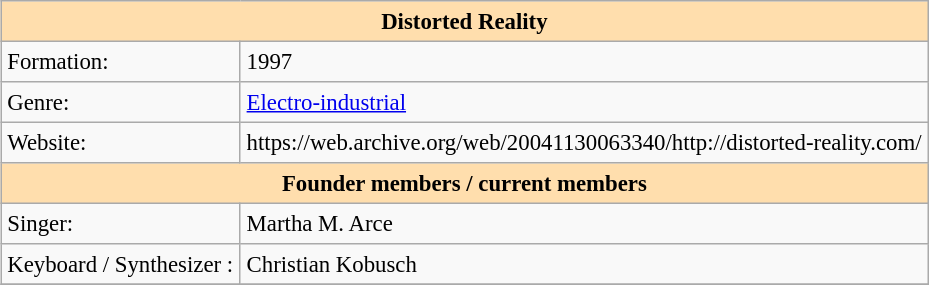<table border="2" cellpadding="4" rules="all" style="float: right; margin-left: 1em; background: #f9f9f9; border: 1px solid #aaaaaa; border-collapse: collapse; border-spacing: 0px; font-size: 95%; empty-cells: show;">
<tr>
<th colspan="2" style="background: #ffdead;">Distorted Reality</th>
</tr>
<tr>
<td>Formation:</td>
<td>1997</td>
</tr>
<tr>
<td>Genre:</td>
<td><a href='#'>Electro-industrial</a></td>
</tr>
<tr>
<td>Website:</td>
<td>https://web.archive.org/web/20041130063340/http://distorted-reality.com/</td>
</tr>
<tr>
<th colspan="2" style="background: #ffdead;">Founder members / current members</th>
</tr>
<tr>
<td>Singer:</td>
<td>Martha M. Arce</td>
</tr>
<tr>
<td>Keyboard / Synthesizer :</td>
<td>Christian Kobusch</td>
</tr>
<tr>
</tr>
</table>
